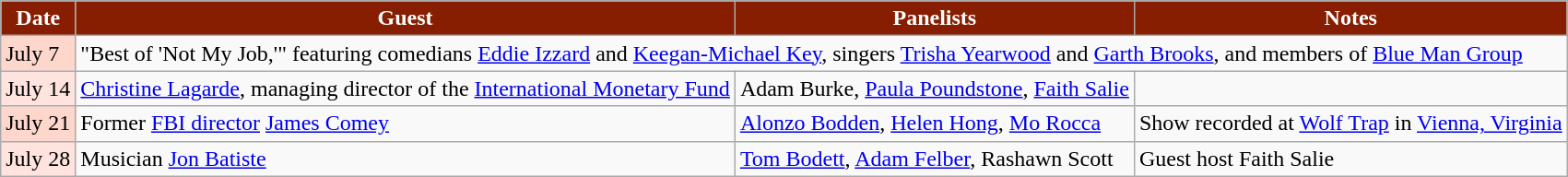<table class="wikitable">
<tr>
<th style="background:#871E01;color:#FFFFFF;">Date</th>
<th style="background:#871E01;color:#FFFFFF;">Guest</th>
<th style="background:#871E01;color:#FFFFFF;">Panelists</th>
<th style="background:#871E01;color:#FFFFFF;">Notes</th>
</tr>
<tr>
<td style="background:#FDD6CC;color:#000000;">July 7</td>
<td colspan=3>"Best of 'Not My Job,'" featuring comedians <a href='#'>Eddie Izzard</a> and <a href='#'>Keegan-Michael Key</a>, singers <a href='#'>Trisha Yearwood</a> and <a href='#'>Garth Brooks</a>, and members of <a href='#'>Blue Man Group</a></td>
</tr>
<tr>
<td style="background:#FFE3DF;color:#000000;">July 14</td>
<td><a href='#'>Christine Lagarde</a>, managing director of the <a href='#'>International Monetary Fund</a></td>
<td>Adam Burke, <a href='#'>Paula Poundstone</a>, <a href='#'>Faith Salie</a></td>
<td></td>
</tr>
<tr>
<td style="background:#FDD6CC;color:#000000;">July 21</td>
<td>Former <a href='#'>FBI director</a> <a href='#'>James Comey</a></td>
<td><a href='#'>Alonzo Bodden</a>, <a href='#'>Helen Hong</a>, <a href='#'>Mo Rocca</a></td>
<td>Show recorded at <a href='#'>Wolf Trap</a> in <a href='#'>Vienna, Virginia</a></td>
</tr>
<tr>
<td style="background:#FFE3DF;color:#000000;">July 28</td>
<td>Musician <a href='#'>Jon Batiste</a></td>
<td><a href='#'>Tom Bodett</a>, <a href='#'>Adam Felber</a>, Rashawn Scott</td>
<td>Guest host Faith Salie</td>
</tr>
</table>
